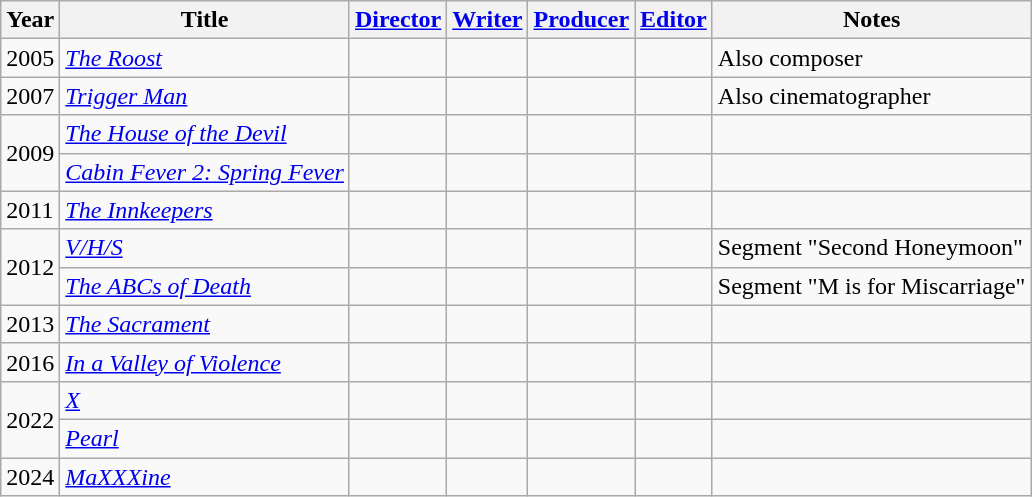<table class="wikitable">
<tr>
<th scope="col">Year</th>
<th scope="col">Title</th>
<th scope="col"><a href='#'>Director</a></th>
<th scope="col"><a href='#'>Writer</a></th>
<th scope="col"><a href='#'>Producer</a></th>
<th scope="col"><a href='#'>Editor</a></th>
<th scope="col">Notes</th>
</tr>
<tr>
<td>2005</td>
<td scope="row"><em><a href='#'>The Roost</a></em></td>
<td></td>
<td></td>
<td></td>
<td></td>
<td>Also composer</td>
</tr>
<tr>
<td>2007</td>
<td scope="row"><em><a href='#'>Trigger Man</a></em></td>
<td></td>
<td></td>
<td></td>
<td></td>
<td>Also cinematographer</td>
</tr>
<tr>
<td rowspan="2">2009</td>
<td scope="row"><em><a href='#'>The House of the Devil</a></em></td>
<td></td>
<td></td>
<td></td>
<td></td>
<td></td>
</tr>
<tr>
<td scope="row"><em><a href='#'>Cabin Fever 2: Spring Fever</a></em></td>
<td></td>
<td></td>
<td></td>
<td></td>
<td></td>
</tr>
<tr>
<td>2011</td>
<td scope="row"><em><a href='#'>The Innkeepers</a></em></td>
<td></td>
<td></td>
<td></td>
<td></td>
<td></td>
</tr>
<tr>
<td rowspan="2">2012</td>
<td scope="row"><em><a href='#'>V/H/S</a></em></td>
<td></td>
<td></td>
<td></td>
<td></td>
<td>Segment "Second Honeymoon"</td>
</tr>
<tr>
<td scope="row"><em><a href='#'>The ABCs of Death</a></em></td>
<td></td>
<td></td>
<td></td>
<td></td>
<td>Segment "M is for Miscarriage"</td>
</tr>
<tr>
<td>2013</td>
<td scope="row"><em><a href='#'>The Sacrament</a></em></td>
<td></td>
<td></td>
<td></td>
<td></td>
<td></td>
</tr>
<tr>
<td>2016</td>
<td scope="row"><em><a href='#'>In a Valley of Violence</a></em></td>
<td></td>
<td></td>
<td></td>
<td></td>
<td></td>
</tr>
<tr>
<td rowspan="2">2022</td>
<td scope="row"><em><a href='#'>X</a></em></td>
<td></td>
<td></td>
<td></td>
<td></td>
<td></td>
</tr>
<tr>
<td scope="row"><em><a href='#'>Pearl</a></em></td>
<td></td>
<td></td>
<td></td>
<td></td>
<td></td>
</tr>
<tr>
<td>2024</td>
<td scope="row"><em><a href='#'>MaXXXine</a></em></td>
<td></td>
<td></td>
<td></td>
<td></td>
<td></td>
</tr>
</table>
